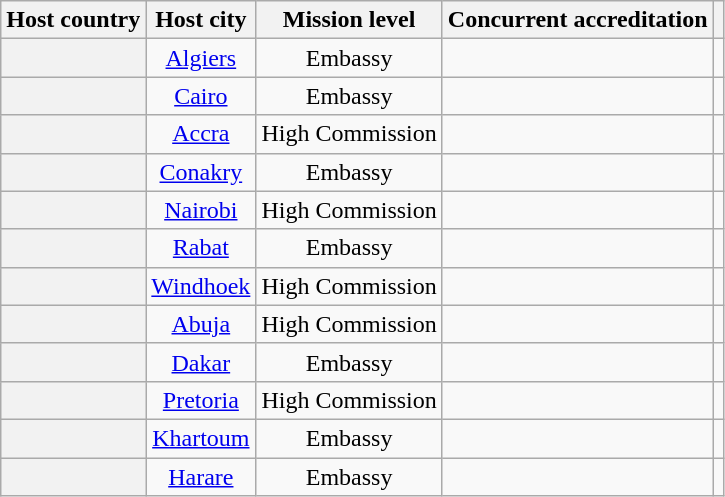<table class="wikitable plainrowheaders" style="text-align:center;">
<tr>
<th scope="col">Host country</th>
<th scope="col">Host city</th>
<th scope="col">Mission level</th>
<th scope="col">Concurrent accreditation</th>
<th scope="col"></th>
</tr>
<tr>
<th scope="row"></th>
<td><a href='#'>Algiers</a></td>
<td>Embassy</td>
<td></td>
<td></td>
</tr>
<tr>
<th scope="row"></th>
<td><a href='#'>Cairo</a></td>
<td>Embassy</td>
<td></td>
<td></td>
</tr>
<tr>
<th scope="row"></th>
<td><a href='#'>Accra</a></td>
<td>High Commission</td>
<td></td>
<td></td>
</tr>
<tr>
<th scope="row"></th>
<td><a href='#'>Conakry</a></td>
<td>Embassy</td>
<td></td>
<td></td>
</tr>
<tr>
<th scope="row"></th>
<td><a href='#'>Nairobi</a></td>
<td>High Commission</td>
<td></td>
<td></td>
</tr>
<tr>
<th scope="row"></th>
<td><a href='#'>Rabat</a></td>
<td>Embassy</td>
<td></td>
<td></td>
</tr>
<tr>
<th scope="row"></th>
<td><a href='#'>Windhoek</a></td>
<td>High Commission</td>
<td></td>
<td></td>
</tr>
<tr>
<th scope="row"></th>
<td><a href='#'>Abuja</a></td>
<td>High Commission</td>
<td></td>
<td></td>
</tr>
<tr>
<th scope="row"></th>
<td><a href='#'>Dakar</a></td>
<td>Embassy</td>
<td></td>
<td></td>
</tr>
<tr>
<th scope="row"></th>
<td><a href='#'>Pretoria</a></td>
<td>High Commission</td>
<td></td>
<td></td>
</tr>
<tr>
<th scope="row"></th>
<td><a href='#'>Khartoum</a></td>
<td>Embassy</td>
<td></td>
<td></td>
</tr>
<tr>
<th scope="row"></th>
<td><a href='#'>Harare</a></td>
<td style="text-align:center;">Embassy</td>
<td></td>
<td></td>
</tr>
</table>
